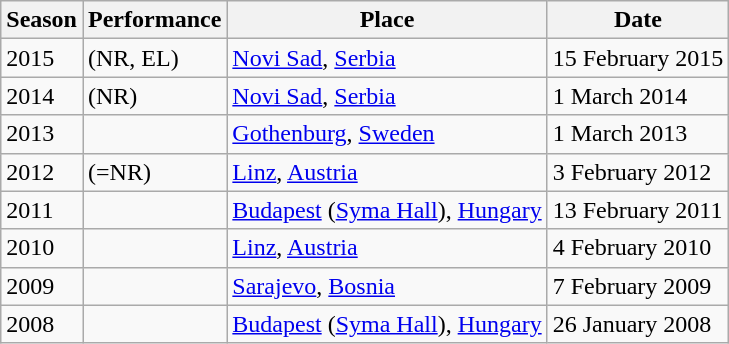<table class="wikitable">
<tr>
<th>Season</th>
<th>Performance</th>
<th>Place</th>
<th>Date</th>
</tr>
<tr>
<td>2015</td>
<td>  (NR, EL)</td>
<td><a href='#'>Novi Sad</a>, <a href='#'>Serbia</a></td>
<td>15 February 2015</td>
</tr>
<tr>
<td>2014</td>
<td>  (NR)</td>
<td><a href='#'>Novi Sad</a>, <a href='#'>Serbia</a></td>
<td>1 March 2014</td>
</tr>
<tr>
<td>2013</td>
<td></td>
<td><a href='#'>Gothenburg</a>, <a href='#'>Sweden</a></td>
<td>1 March 2013</td>
</tr>
<tr>
<td>2012</td>
<td>  (=NR)</td>
<td><a href='#'>Linz</a>, <a href='#'>Austria</a></td>
<td>3 February 2012</td>
</tr>
<tr>
<td>2011</td>
<td></td>
<td><a href='#'>Budapest</a> (<a href='#'>Syma Hall</a>), <a href='#'>Hungary</a></td>
<td>13 February 2011</td>
</tr>
<tr>
<td>2010</td>
<td></td>
<td><a href='#'>Linz</a>, <a href='#'>Austria</a></td>
<td>4 February 2010</td>
</tr>
<tr>
<td>2009</td>
<td></td>
<td><a href='#'>Sarajevo</a>, <a href='#'>Bosnia</a></td>
<td>7 February 2009</td>
</tr>
<tr>
<td>2008</td>
<td></td>
<td><a href='#'>Budapest</a> (<a href='#'>Syma Hall</a>), <a href='#'>Hungary</a></td>
<td>26 January 2008</td>
</tr>
</table>
